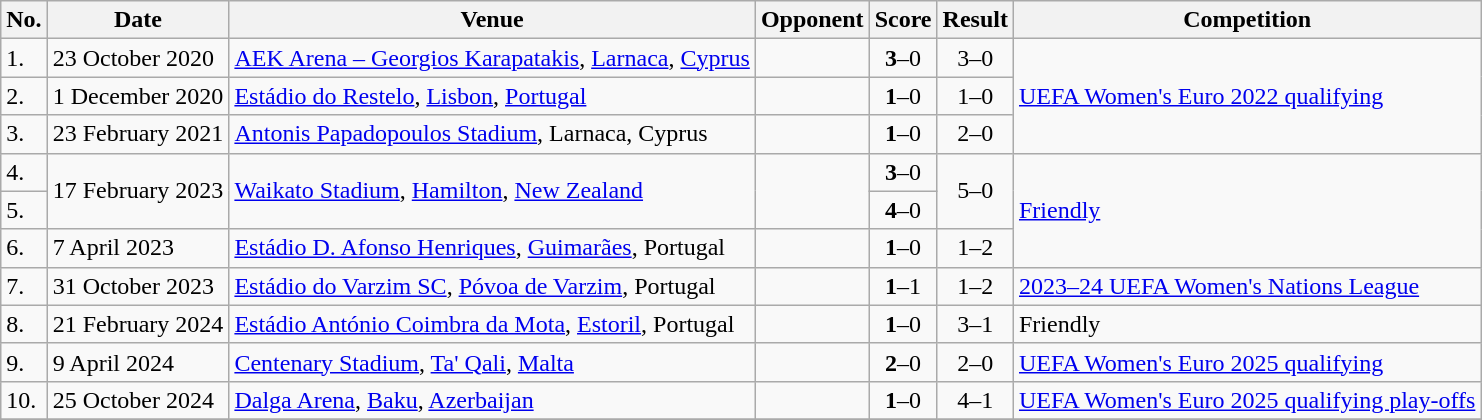<table class="wikitable">
<tr>
<th>No.</th>
<th>Date</th>
<th>Venue</th>
<th>Opponent</th>
<th>Score</th>
<th>Result</th>
<th>Competition</th>
</tr>
<tr>
<td>1.</td>
<td>23 October 2020</td>
<td><a href='#'>AEK Arena – Georgios Karapatakis</a>, <a href='#'>Larnaca</a>, <a href='#'>Cyprus</a></td>
<td></td>
<td align=center><strong>3</strong>–0</td>
<td align=center>3–0</td>
<td rowspan=3><a href='#'>UEFA Women's Euro 2022 qualifying</a></td>
</tr>
<tr>
<td>2.</td>
<td>1 December 2020</td>
<td><a href='#'>Estádio do Restelo</a>, <a href='#'>Lisbon</a>, <a href='#'>Portugal</a></td>
<td></td>
<td align=center><strong>1</strong>–0</td>
<td align=center>1–0</td>
</tr>
<tr>
<td>3.</td>
<td>23 February 2021</td>
<td><a href='#'>Antonis Papadopoulos Stadium</a>, Larnaca, Cyprus</td>
<td></td>
<td align=center><strong>1</strong>–0</td>
<td align=center>2–0</td>
</tr>
<tr>
<td>4.</td>
<td rowspan=2>17 February 2023</td>
<td rowspan=2><a href='#'>Waikato Stadium</a>, <a href='#'>Hamilton</a>, <a href='#'>New Zealand</a></td>
<td rowspan=2></td>
<td align=center><strong>3</strong>–0</td>
<td rowspan=2 align=center>5–0</td>
<td rowspan=3><a href='#'>Friendly</a></td>
</tr>
<tr>
<td>5.</td>
<td align=center><strong>4</strong>–0</td>
</tr>
<tr>
<td>6.</td>
<td>7 April 2023</td>
<td><a href='#'>Estádio D. Afonso Henriques</a>, <a href='#'>Guimarães</a>, Portugal</td>
<td></td>
<td align=center><strong>1</strong>–0</td>
<td align=center>1–2</td>
</tr>
<tr>
<td>7.</td>
<td>31 October 2023</td>
<td><a href='#'>Estádio do Varzim SC</a>, <a href='#'>Póvoa de Varzim</a>, Portugal</td>
<td></td>
<td align=center><strong>1</strong>–1</td>
<td align=center>1–2</td>
<td><a href='#'>2023–24 UEFA Women's Nations League</a></td>
</tr>
<tr>
<td>8.</td>
<td>21 February 2024</td>
<td><a href='#'>Estádio António Coimbra da Mota</a>, <a href='#'>Estoril</a>, Portugal</td>
<td></td>
<td align=center><strong>1</strong>–0</td>
<td align=center>3–1</td>
<td>Friendly</td>
</tr>
<tr>
<td>9.</td>
<td>9 April 2024</td>
<td><a href='#'>Centenary Stadium</a>, <a href='#'>Ta' Qali</a>, <a href='#'>Malta</a></td>
<td></td>
<td align=center><strong>2</strong>–0</td>
<td align=center>2–0</td>
<td><a href='#'>UEFA Women's Euro 2025 qualifying</a></td>
</tr>
<tr>
<td>10.</td>
<td>25 October 2024</td>
<td><a href='#'>Dalga Arena</a>, <a href='#'>Baku</a>, <a href='#'>Azerbaijan</a></td>
<td></td>
<td align=center><strong>1</strong>–0</td>
<td align=center>4–1</td>
<td><a href='#'>UEFA Women's Euro 2025 qualifying play-offs</a></td>
</tr>
<tr>
</tr>
</table>
